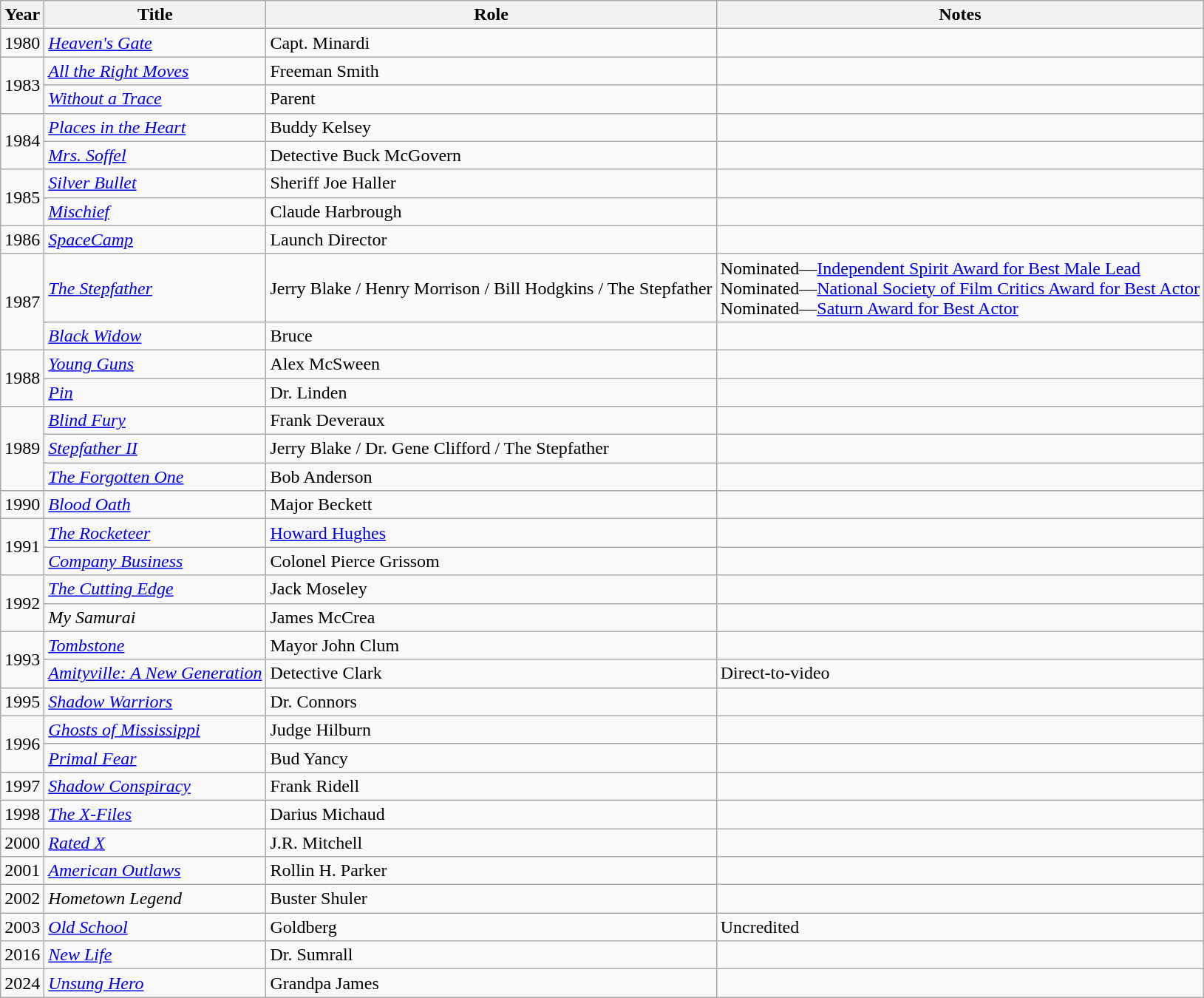<table class="wikitable sortable">
<tr>
<th>Year</th>
<th>Title</th>
<th>Role</th>
<th>Notes</th>
</tr>
<tr>
<td>1980</td>
<td><em><a href='#'>Heaven's Gate</a></em></td>
<td>Capt. Minardi</td>
<td></td>
</tr>
<tr>
<td rowspan="2">1983</td>
<td><em><a href='#'>All the Right Moves</a></em></td>
<td>Freeman Smith</td>
<td></td>
</tr>
<tr>
<td><em><a href='#'>Without a Trace</a></em></td>
<td>Parent</td>
<td></td>
</tr>
<tr>
<td rowspan="2">1984</td>
<td><em><a href='#'>Places in the Heart</a></em></td>
<td>Buddy Kelsey</td>
<td></td>
</tr>
<tr>
<td><em><a href='#'>Mrs. Soffel</a></em></td>
<td>Detective Buck McGovern</td>
<td></td>
</tr>
<tr>
<td rowspan="2">1985</td>
<td><em><a href='#'>Silver Bullet</a></em></td>
<td>Sheriff Joe Haller</td>
<td></td>
</tr>
<tr>
<td><em><a href='#'>Mischief</a></em></td>
<td>Claude Harbrough</td>
<td></td>
</tr>
<tr>
<td>1986</td>
<td><em><a href='#'>SpaceCamp</a></em></td>
<td>Launch Director</td>
<td></td>
</tr>
<tr>
<td rowspan="2">1987</td>
<td><em><a href='#'>The Stepfather</a></em></td>
<td>Jerry Blake / Henry Morrison / Bill Hodgkins / The Stepfather</td>
<td>Nominated—<a href='#'>Independent Spirit Award for Best Male Lead</a><br>Nominated—<a href='#'>National Society of Film Critics Award for Best Actor</a><br>Nominated—<a href='#'>Saturn Award for Best Actor</a></td>
</tr>
<tr>
<td><em><a href='#'>Black Widow</a></em></td>
<td>Bruce</td>
<td></td>
</tr>
<tr>
<td rowspan="2">1988</td>
<td><em><a href='#'>Young Guns</a></em></td>
<td>Alex McSween</td>
<td></td>
</tr>
<tr>
<td><em><a href='#'>Pin</a></em></td>
<td>Dr. Linden</td>
<td></td>
</tr>
<tr>
<td rowspan="3">1989</td>
<td><em><a href='#'>Blind Fury</a></em></td>
<td>Frank Deveraux</td>
<td></td>
</tr>
<tr>
<td><em><a href='#'>Stepfather II</a></em></td>
<td>Jerry Blake / Dr. Gene Clifford / The Stepfather</td>
<td></td>
</tr>
<tr>
<td><em><a href='#'>The Forgotten One</a></em></td>
<td>Bob Anderson</td>
<td></td>
</tr>
<tr>
<td>1990</td>
<td><em><a href='#'>Blood Oath</a></em></td>
<td>Major Beckett</td>
<td></td>
</tr>
<tr>
<td rowspan="2">1991</td>
<td><em><a href='#'>The Rocketeer</a></em></td>
<td><a href='#'>Howard Hughes</a></td>
<td></td>
</tr>
<tr>
<td><em><a href='#'>Company Business</a></em></td>
<td>Colonel Pierce Grissom</td>
<td></td>
</tr>
<tr>
<td rowspan="2">1992</td>
<td><em><a href='#'>The Cutting Edge</a></em></td>
<td>Jack Moseley</td>
<td></td>
</tr>
<tr>
<td><em>My Samurai</em></td>
<td>James McCrea</td>
<td></td>
</tr>
<tr>
<td rowspan="2">1993</td>
<td><em><a href='#'>Tombstone</a></em></td>
<td>Mayor John Clum</td>
<td></td>
</tr>
<tr>
<td><em><a href='#'>Amityville: A New Generation</a></em></td>
<td>Detective Clark</td>
<td>Direct-to-video</td>
</tr>
<tr>
<td>1995</td>
<td><em><a href='#'>Shadow Warriors</a></em></td>
<td>Dr. Connors</td>
<td></td>
</tr>
<tr>
<td rowspan="2">1996</td>
<td><em><a href='#'>Ghosts of Mississippi</a></em></td>
<td>Judge Hilburn</td>
<td></td>
</tr>
<tr>
<td><em><a href='#'>Primal Fear</a></em></td>
<td>Bud Yancy</td>
<td></td>
</tr>
<tr>
<td>1997</td>
<td><em><a href='#'>Shadow Conspiracy</a></em></td>
<td>Frank Ridell</td>
<td></td>
</tr>
<tr>
<td>1998</td>
<td><em><a href='#'>The X-Files</a></em></td>
<td>Darius Michaud</td>
<td></td>
</tr>
<tr>
<td>2000</td>
<td><em><a href='#'>Rated X</a></em></td>
<td>J.R. Mitchell</td>
<td></td>
</tr>
<tr>
<td>2001</td>
<td><em><a href='#'>American Outlaws</a></em></td>
<td>Rollin H. Parker</td>
<td></td>
</tr>
<tr>
<td>2002</td>
<td><em>Hometown Legend</em></td>
<td>Buster Shuler</td>
<td></td>
</tr>
<tr>
<td>2003</td>
<td><em><a href='#'>Old School</a></em></td>
<td>Goldberg</td>
<td>Uncredited</td>
</tr>
<tr>
<td>2016</td>
<td><em><a href='#'>New Life</a></em></td>
<td>Dr. Sumrall</td>
<td></td>
</tr>
<tr>
<td>2024</td>
<td><em><a href='#'>Unsung Hero</a></em></td>
<td>Grandpa James</td>
<td></td>
</tr>
</table>
